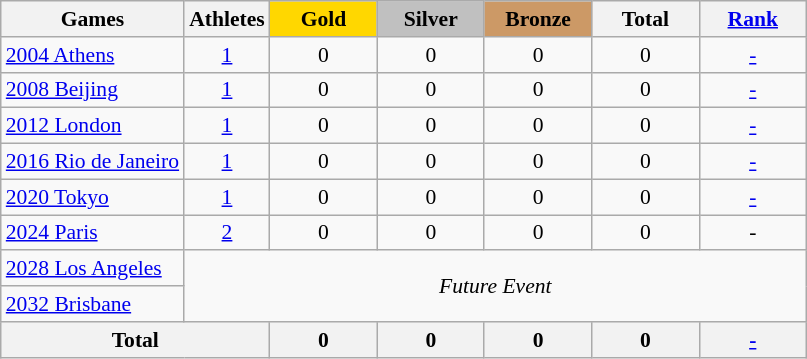<table class="wikitable" style="text-align:center; font-size:90%;">
<tr>
<th>Games</th>
<th>Athletes</th>
<td style="background:gold; width:4.5em; font-weight:bold;">Gold</td>
<td style="background:silver; width:4.5em; font-weight:bold;">Silver</td>
<td style="background:#cc9966; width:4.5em; font-weight:bold;">Bronze</td>
<th style="width:4.5em; font-weight:bold;">Total</th>
<th style="width:4.5em; font-weight:bold;"><a href='#'>Rank</a></th>
</tr>
<tr>
<td align=left><a href='#'>2004 Athens</a></td>
<td><a href='#'>1</a></td>
<td>0</td>
<td>0</td>
<td>0</td>
<td>0</td>
<td><a href='#'>-</a></td>
</tr>
<tr>
<td align=left><a href='#'>2008 Beijing</a></td>
<td><a href='#'>1</a></td>
<td>0</td>
<td>0</td>
<td>0</td>
<td>0</td>
<td><a href='#'>-</a></td>
</tr>
<tr>
<td align=left><a href='#'>2012 London</a></td>
<td><a href='#'>1</a></td>
<td>0</td>
<td>0</td>
<td>0</td>
<td>0</td>
<td><a href='#'>-</a></td>
</tr>
<tr>
<td align=left><a href='#'>2016 Rio de Janeiro</a></td>
<td><a href='#'>1</a></td>
<td>0</td>
<td>0</td>
<td>0</td>
<td>0</td>
<td><a href='#'>-</a></td>
</tr>
<tr>
<td align=left><a href='#'>2020 Tokyo</a></td>
<td><a href='#'>1</a></td>
<td>0</td>
<td>0</td>
<td>0</td>
<td>0</td>
<td><a href='#'>-</a></td>
</tr>
<tr>
<td align=left><a href='#'>2024 Paris</a></td>
<td><a href='#'>2</a></td>
<td>0</td>
<td>0</td>
<td>0</td>
<td>0</td>
<td>-</td>
</tr>
<tr>
<td align=left><a href='#'>2028 Los Angeles</a></td>
<td colspan="6" rowspan="2"><em>Future Event</em></td>
</tr>
<tr>
<td align=left><a href='#'>2032 Brisbane</a></td>
</tr>
<tr>
<th colspan=2>Total</th>
<th>0</th>
<th>0</th>
<th>0</th>
<th>0</th>
<th><a href='#'>-</a></th>
</tr>
</table>
